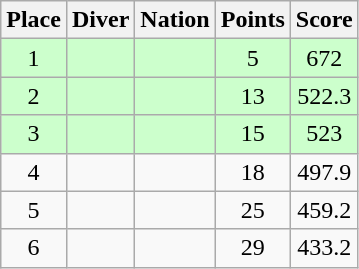<table class="wikitable sortable" style="text-align:center">
<tr>
<th>Place</th>
<th>Diver</th>
<th>Nation</th>
<th>Points</th>
<th>Score</th>
</tr>
<tr style="background:#cfc;">
<td>1</td>
<td align=left></td>
<td align=left></td>
<td>5</td>
<td>672</td>
</tr>
<tr style="background:#cfc;">
<td>2</td>
<td align=left></td>
<td align=left></td>
<td>13</td>
<td>522.3</td>
</tr>
<tr style="background:#cfc;">
<td>3</td>
<td align=left></td>
<td align=left></td>
<td>15</td>
<td>523</td>
</tr>
<tr>
<td>4</td>
<td align=left></td>
<td align=left></td>
<td>18</td>
<td>497.9</td>
</tr>
<tr>
<td>5</td>
<td align=left></td>
<td align=left></td>
<td>25</td>
<td>459.2</td>
</tr>
<tr>
<td>6</td>
<td align=left></td>
<td align=left></td>
<td>29</td>
<td>433.2</td>
</tr>
</table>
